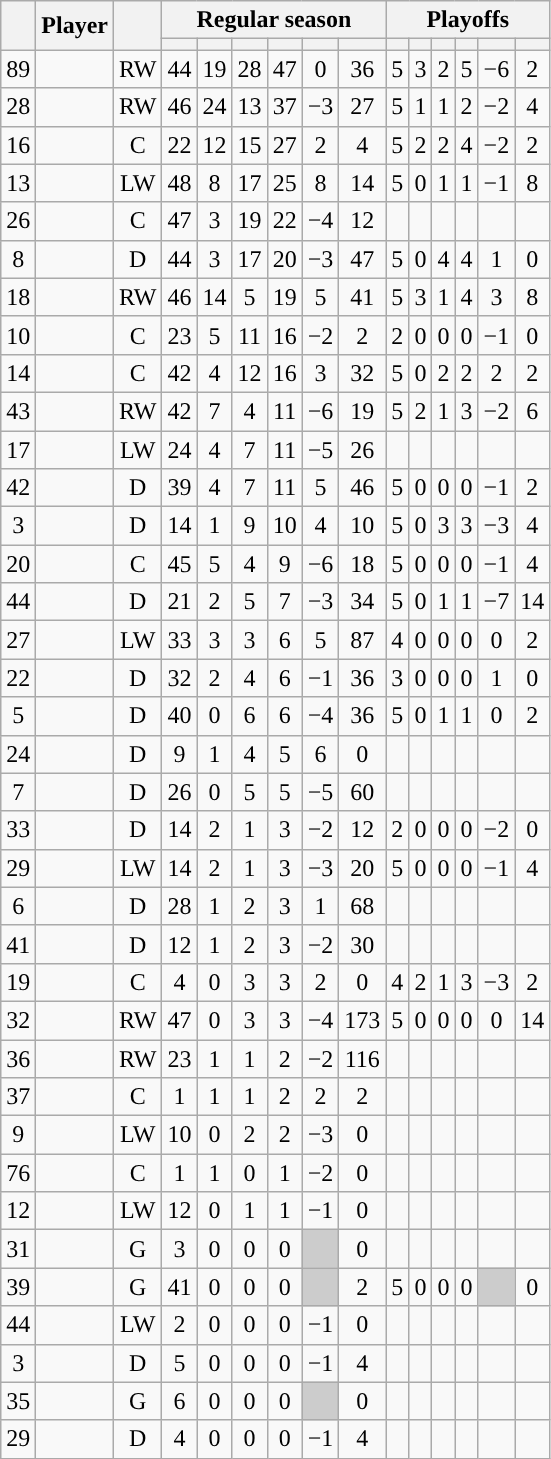<table class="wikitable sortable plainrowheaders" style="text-align:center;">
<tr>
<th scope="col" data-sort-type="number" rowspan="2"></th>
<th scope="col" rowspan="2">Player</th>
<th scope="col" rowspan="2"></th>
<th scope=colgroup colspan=6>Regular season</th>
<th scope=colgroup colspan=6>Playoffs</th>
</tr>
<tr>
<th scope="col" data-sort-type="number"></th>
<th scope="col" data-sort-type="number"></th>
<th scope="col" data-sort-type="number"></th>
<th scope="col" data-sort-type="number"></th>
<th scope="col" data-sort-type="number"></th>
<th scope="col" data-sort-type="number"></th>
<th scope="col" data-sort-type="number"></th>
<th scope="col" data-sort-type="number"></th>
<th scope="col" data-sort-type="number"></th>
<th scope="col" data-sort-type="number"></th>
<th scope="col" data-sort-type="number"></th>
<th scope="col" data-sort-type="number"></th>
</tr>
<tr>
<td scope="row">89</td>
<td align="left"></td>
<td>RW</td>
<td>44</td>
<td>19</td>
<td>28</td>
<td>47</td>
<td>0</td>
<td>36</td>
<td>5</td>
<td>3</td>
<td>2</td>
<td>5</td>
<td>−6</td>
<td>2</td>
</tr>
<tr>
<td scope="row">28</td>
<td align="left"></td>
<td>RW</td>
<td>46</td>
<td>24</td>
<td>13</td>
<td>37</td>
<td>−3</td>
<td>27</td>
<td>5</td>
<td>1</td>
<td>1</td>
<td>2</td>
<td>−2</td>
<td>4</td>
</tr>
<tr>
<td scope="row">16</td>
<td align="left"></td>
<td>C</td>
<td>22</td>
<td>12</td>
<td>15</td>
<td>27</td>
<td>2</td>
<td>4</td>
<td>5</td>
<td>2</td>
<td>2</td>
<td>4</td>
<td>−2</td>
<td>2</td>
</tr>
<tr>
<td scope="row">13</td>
<td align="left"></td>
<td>LW</td>
<td>48</td>
<td>8</td>
<td>17</td>
<td>25</td>
<td>8</td>
<td>14</td>
<td>5</td>
<td>0</td>
<td>1</td>
<td>1</td>
<td>−1</td>
<td>8</td>
</tr>
<tr>
<td scope="row">26</td>
<td align="left"></td>
<td>C</td>
<td>47</td>
<td>3</td>
<td>19</td>
<td>22</td>
<td>−4</td>
<td>12</td>
<td></td>
<td></td>
<td></td>
<td></td>
<td></td>
<td></td>
</tr>
<tr>
<td scope="row">8</td>
<td align="left"></td>
<td>D</td>
<td>44</td>
<td>3</td>
<td>17</td>
<td>20</td>
<td>−3</td>
<td>47</td>
<td>5</td>
<td>0</td>
<td>4</td>
<td>4</td>
<td>1</td>
<td>0</td>
</tr>
<tr>
<td scope="row">18</td>
<td align="left"></td>
<td>RW</td>
<td>46</td>
<td>14</td>
<td>5</td>
<td>19</td>
<td>5</td>
<td>41</td>
<td>5</td>
<td>3</td>
<td>1</td>
<td>4</td>
<td>3</td>
<td>8</td>
</tr>
<tr>
<td scope="row">10</td>
<td align="left"></td>
<td>C</td>
<td>23</td>
<td>5</td>
<td>11</td>
<td>16</td>
<td>−2</td>
<td>2</td>
<td>2</td>
<td>0</td>
<td>0</td>
<td>0</td>
<td>−1</td>
<td>0</td>
</tr>
<tr>
<td scope="row">14</td>
<td align="left"></td>
<td>C</td>
<td>42</td>
<td>4</td>
<td>12</td>
<td>16</td>
<td>3</td>
<td>32</td>
<td>5</td>
<td>0</td>
<td>2</td>
<td>2</td>
<td>2</td>
<td>2</td>
</tr>
<tr>
<td scope="row">43</td>
<td align="left"></td>
<td>RW</td>
<td>42</td>
<td>7</td>
<td>4</td>
<td>11</td>
<td>−6</td>
<td>19</td>
<td>5</td>
<td>2</td>
<td>1</td>
<td>3</td>
<td>−2</td>
<td>6</td>
</tr>
<tr>
<td scope="row">17</td>
<td align="left"></td>
<td>LW</td>
<td>24</td>
<td>4</td>
<td>7</td>
<td>11</td>
<td>−5</td>
<td>26</td>
<td></td>
<td></td>
<td></td>
<td></td>
<td></td>
<td></td>
</tr>
<tr>
<td scope="row">42</td>
<td align="left"></td>
<td>D</td>
<td>39</td>
<td>4</td>
<td>7</td>
<td>11</td>
<td>5</td>
<td>46</td>
<td>5</td>
<td>0</td>
<td>0</td>
<td>0</td>
<td>−1</td>
<td>2</td>
</tr>
<tr>
<td scope="row">3</td>
<td align="left"></td>
<td>D</td>
<td>14</td>
<td>1</td>
<td>9</td>
<td>10</td>
<td>4</td>
<td>10</td>
<td>5</td>
<td>0</td>
<td>3</td>
<td>3</td>
<td>−3</td>
<td>4</td>
</tr>
<tr>
<td scope="row">20</td>
<td align="left"></td>
<td>C</td>
<td>45</td>
<td>5</td>
<td>4</td>
<td>9</td>
<td>−6</td>
<td>18</td>
<td>5</td>
<td>0</td>
<td>0</td>
<td>0</td>
<td>−1</td>
<td>4</td>
</tr>
<tr>
<td scope="row">44</td>
<td align="left"></td>
<td>D</td>
<td>21</td>
<td>2</td>
<td>5</td>
<td>7</td>
<td>−3</td>
<td>34</td>
<td>5</td>
<td>0</td>
<td>1</td>
<td>1</td>
<td>−7</td>
<td>14</td>
</tr>
<tr>
<td scope="row">27</td>
<td align="left"></td>
<td>LW</td>
<td>33</td>
<td>3</td>
<td>3</td>
<td>6</td>
<td>5</td>
<td>87</td>
<td>4</td>
<td>0</td>
<td>0</td>
<td>0</td>
<td>0</td>
<td>2</td>
</tr>
<tr>
<td scope="row">22</td>
<td align="left"></td>
<td>D</td>
<td>32</td>
<td>2</td>
<td>4</td>
<td>6</td>
<td>−1</td>
<td>36</td>
<td>3</td>
<td>0</td>
<td>0</td>
<td>0</td>
<td>1</td>
<td>0</td>
</tr>
<tr>
<td scope="row">5</td>
<td align="left"></td>
<td>D</td>
<td>40</td>
<td>0</td>
<td>6</td>
<td>6</td>
<td>−4</td>
<td>36</td>
<td>5</td>
<td>0</td>
<td>1</td>
<td>1</td>
<td>0</td>
<td>2</td>
</tr>
<tr>
<td scope="row">24</td>
<td align="left"></td>
<td>D</td>
<td>9</td>
<td>1</td>
<td>4</td>
<td>5</td>
<td>6</td>
<td>0</td>
<td></td>
<td></td>
<td></td>
<td></td>
<td></td>
<td></td>
</tr>
<tr>
<td scope="row">7</td>
<td align="left"></td>
<td>D</td>
<td>26</td>
<td>0</td>
<td>5</td>
<td>5</td>
<td>−5</td>
<td>60</td>
<td></td>
<td></td>
<td></td>
<td></td>
<td></td>
<td></td>
</tr>
<tr>
<td scope="row">33</td>
<td align="left"></td>
<td>D</td>
<td>14</td>
<td>2</td>
<td>1</td>
<td>3</td>
<td>−2</td>
<td>12</td>
<td>2</td>
<td>0</td>
<td>0</td>
<td>0</td>
<td>−2</td>
<td>0</td>
</tr>
<tr>
<td scope="row">29</td>
<td align="left"></td>
<td>LW</td>
<td>14</td>
<td>2</td>
<td>1</td>
<td>3</td>
<td>−3</td>
<td>20</td>
<td>5</td>
<td>0</td>
<td>0</td>
<td>0</td>
<td>−1</td>
<td>4</td>
</tr>
<tr>
<td scope="row">6</td>
<td align="left"></td>
<td>D</td>
<td>28</td>
<td>1</td>
<td>2</td>
<td>3</td>
<td>1</td>
<td>68</td>
<td></td>
<td></td>
<td></td>
<td></td>
<td></td>
<td></td>
</tr>
<tr>
<td scope="row">41</td>
<td align="left"></td>
<td>D</td>
<td>12</td>
<td>1</td>
<td>2</td>
<td>3</td>
<td>−2</td>
<td>30</td>
<td></td>
<td></td>
<td></td>
<td></td>
<td></td>
<td></td>
</tr>
<tr>
<td scope="row">19</td>
<td align="left"></td>
<td>C</td>
<td>4</td>
<td>0</td>
<td>3</td>
<td>3</td>
<td>2</td>
<td>0</td>
<td>4</td>
<td>2</td>
<td>1</td>
<td>3</td>
<td>−3</td>
<td>2</td>
</tr>
<tr>
<td scope="row">32</td>
<td align="left"></td>
<td>RW</td>
<td>47</td>
<td>0</td>
<td>3</td>
<td>3</td>
<td>−4</td>
<td>173</td>
<td>5</td>
<td>0</td>
<td>0</td>
<td>0</td>
<td>0</td>
<td>14</td>
</tr>
<tr>
<td scope="row">36</td>
<td align="left"></td>
<td>RW</td>
<td>23</td>
<td>1</td>
<td>1</td>
<td>2</td>
<td>−2</td>
<td>116</td>
<td></td>
<td></td>
<td></td>
<td></td>
<td></td>
<td></td>
</tr>
<tr>
<td scope="row">37</td>
<td align="left"></td>
<td>C</td>
<td>1</td>
<td>1</td>
<td>1</td>
<td>2</td>
<td>2</td>
<td>2</td>
<td></td>
<td></td>
<td></td>
<td></td>
<td></td>
<td></td>
</tr>
<tr>
<td scope="row">9</td>
<td align="left"></td>
<td>LW</td>
<td>10</td>
<td>0</td>
<td>2</td>
<td>2</td>
<td>−3</td>
<td>0</td>
<td></td>
<td></td>
<td></td>
<td></td>
<td></td>
<td></td>
</tr>
<tr>
<td scope="row">76</td>
<td align="left"></td>
<td>C</td>
<td>1</td>
<td>1</td>
<td>0</td>
<td>1</td>
<td>−2</td>
<td>0</td>
<td></td>
<td></td>
<td></td>
<td></td>
<td></td>
<td></td>
</tr>
<tr>
<td scope="row">12</td>
<td align="left"></td>
<td>LW</td>
<td>12</td>
<td>0</td>
<td>1</td>
<td>1</td>
<td>−1</td>
<td>0</td>
<td></td>
<td></td>
<td></td>
<td></td>
<td></td>
<td></td>
</tr>
<tr>
<td scope="row">31</td>
<td align="left"></td>
<td>G</td>
<td>3</td>
<td>0</td>
<td>0</td>
<td>0</td>
<td style="background:#ccc"></td>
<td>0</td>
<td></td>
<td></td>
<td></td>
<td></td>
<td></td>
<td></td>
</tr>
<tr>
<td scope="row">39</td>
<td align="left"></td>
<td>G</td>
<td>41</td>
<td>0</td>
<td>0</td>
<td>0</td>
<td style="background:#ccc"></td>
<td>2</td>
<td>5</td>
<td>0</td>
<td>0</td>
<td>0</td>
<td style="background:#ccc"></td>
<td>0</td>
</tr>
<tr>
<td scope="row">44</td>
<td align="left"></td>
<td>LW</td>
<td>2</td>
<td>0</td>
<td>0</td>
<td>0</td>
<td>−1</td>
<td>0</td>
<td></td>
<td></td>
<td></td>
<td></td>
<td></td>
<td></td>
</tr>
<tr>
<td scope="row">3</td>
<td align="left"></td>
<td>D</td>
<td>5</td>
<td>0</td>
<td>0</td>
<td>0</td>
<td>−1</td>
<td>4</td>
<td></td>
<td></td>
<td></td>
<td></td>
<td></td>
<td></td>
</tr>
<tr>
<td scope="row">35</td>
<td align="left"></td>
<td>G</td>
<td>6</td>
<td>0</td>
<td>0</td>
<td>0</td>
<td style="background:#ccc"></td>
<td>0</td>
<td></td>
<td></td>
<td></td>
<td></td>
<td></td>
<td></td>
</tr>
<tr>
<td scope="row">29</td>
<td align="left"></td>
<td>D</td>
<td>4</td>
<td>0</td>
<td>0</td>
<td>0</td>
<td>−1</td>
<td>4</td>
<td></td>
<td></td>
<td></td>
<td></td>
<td></td>
<td></td>
</tr>
</table>
